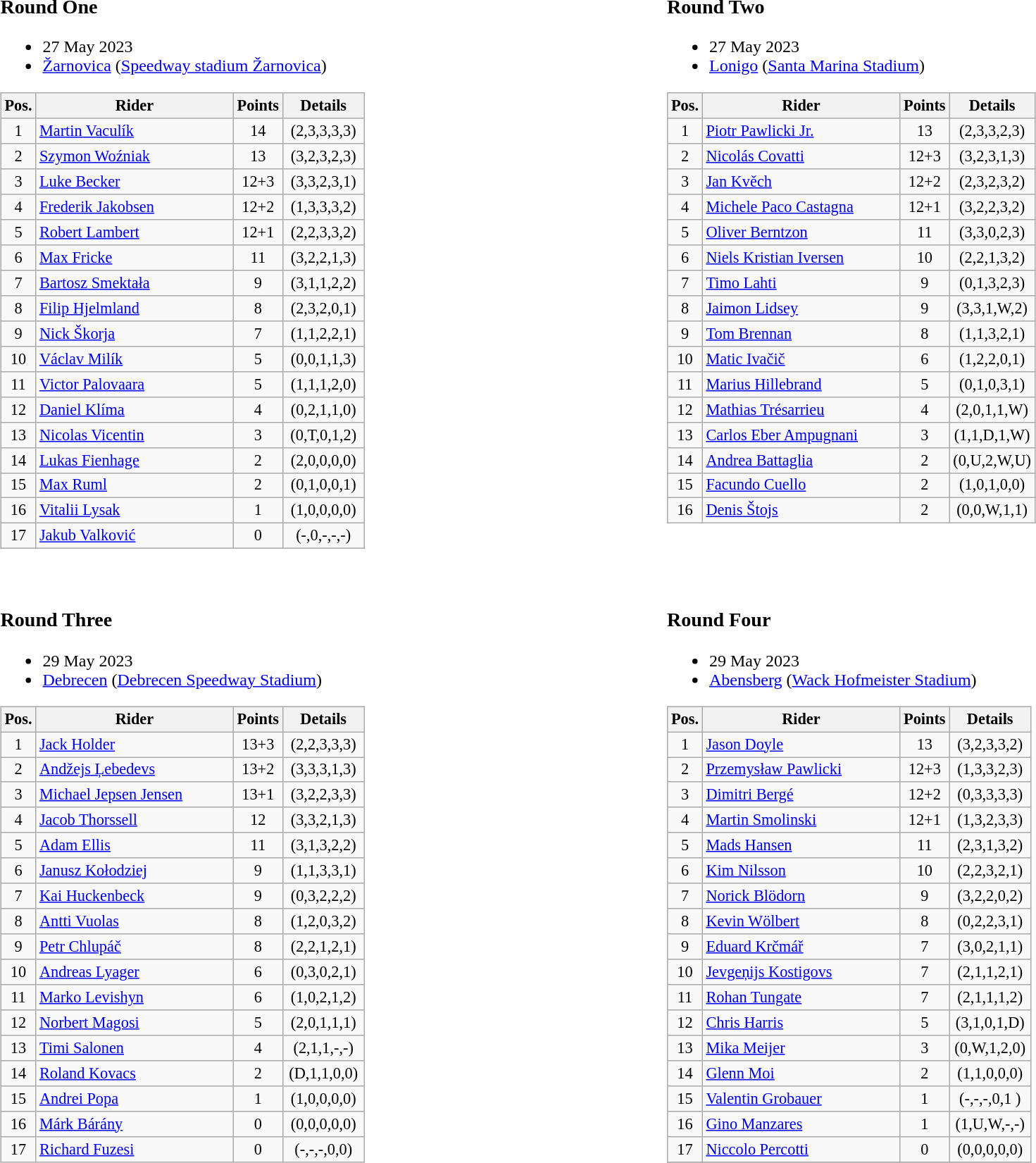<table width=100%>
<tr>
<td width=50% valign=top><br><h3>Round One</h3><ul><li>27 May 2023</li><li> <a href='#'>Žarnovica</a> (<a href='#'>Speedway stadium Žarnovica</a>)</li></ul><table class=wikitable style="font-size:93%; text-align:center;">
<tr>
<th width=25px>Pos.</th>
<th width=180px>Rider</th>
<th width=40px>Points</th>
<th width=70px>Details</th>
</tr>
<tr>
<td>1</td>
<td style="text-align:left;"> <a href='#'>Martin Vaculík</a></td>
<td>14</td>
<td>(2,3,3,3,3)</td>
</tr>
<tr>
<td>2</td>
<td style="text-align:left;"> <a href='#'>Szymon Woźniak</a></td>
<td>13</td>
<td>(3,2,3,2,3)</td>
</tr>
<tr>
<td>3</td>
<td style="text-align:left;"> <a href='#'>Luke Becker</a></td>
<td>12+3</td>
<td>(3,3,2,3,1)</td>
</tr>
<tr>
<td>4</td>
<td style="text-align:left;"> <a href='#'>Frederik Jakobsen</a></td>
<td>12+2</td>
<td>(1,3,3,3,2)</td>
</tr>
<tr>
<td>5</td>
<td style="text-align:left;"> <a href='#'>Robert Lambert</a></td>
<td>12+1</td>
<td>(2,2,3,3,2)</td>
</tr>
<tr>
<td>6</td>
<td style="text-align:left;"> <a href='#'>Max Fricke</a></td>
<td>11</td>
<td>(3,2,2,1,3)</td>
</tr>
<tr>
<td>7</td>
<td style="text-align:left;"> <a href='#'>Bartosz Smektała</a></td>
<td>9</td>
<td>(3,1,1,2,2)</td>
</tr>
<tr>
<td>8</td>
<td style="text-align:left;"> <a href='#'>Filip Hjelmland</a></td>
<td>8</td>
<td>(2,3,2,0,1)</td>
</tr>
<tr>
<td>9</td>
<td style="text-align:left;"> <a href='#'>Nick Škorja</a></td>
<td>7</td>
<td>(1,1,2,2,1)</td>
</tr>
<tr>
<td>10</td>
<td style="text-align:left;"> <a href='#'>Václav Milík</a></td>
<td>5</td>
<td>(0,0,1,1,3)</td>
</tr>
<tr>
<td>11</td>
<td style="text-align:left;"> <a href='#'>Victor Palovaara</a></td>
<td>5</td>
<td>(1,1,1,2,0)</td>
</tr>
<tr>
<td>12</td>
<td style="text-align:left;"> <a href='#'>Daniel Klíma</a></td>
<td>4</td>
<td>(0,2,1,1,0)</td>
</tr>
<tr>
<td>13</td>
<td style="text-align:left;"> <a href='#'>Nicolas Vicentin</a></td>
<td>3</td>
<td>(0,T,0,1,2)</td>
</tr>
<tr>
<td>14</td>
<td style="text-align:left;"> <a href='#'>Lukas Fienhage</a></td>
<td>2</td>
<td>(2,0,0,0,0)</td>
</tr>
<tr>
<td>15</td>
<td style="text-align:left;"> <a href='#'>Max Ruml</a></td>
<td>2</td>
<td>(0,1,0,0,1)</td>
</tr>
<tr>
<td>16</td>
<td style="text-align:left;"> <a href='#'>Vitalii Lysak</a></td>
<td>1</td>
<td>(1,0,0,0,0)</td>
</tr>
<tr>
<td>17</td>
<td style="text-align:left;"> <a href='#'>Jakub Valković</a></td>
<td>0</td>
<td>(-,0,-,-,-)</td>
</tr>
</table>
</td>
<td width=50% valign=top><br><h3>Round Two</h3><ul><li>27 May 2023</li><li> <a href='#'>Lonigo</a> (<a href='#'>Santa Marina Stadium</a>)</li></ul><table class=wikitable style="font-size:93%; text-align:center;">
<tr>
<th width=25px>Pos.</th>
<th width=180px>Rider</th>
<th width=40px>Points</th>
<th width=70px>Details</th>
</tr>
<tr>
<td>1</td>
<td style="text-align:left;"> <a href='#'>Piotr Pawlicki Jr.</a></td>
<td>13</td>
<td>(2,3,3,2,3)</td>
</tr>
<tr>
<td>2</td>
<td style="text-align:left;"> <a href='#'>Nicolás Covatti</a></td>
<td>12+3</td>
<td>(3,2,3,1,3)</td>
</tr>
<tr>
<td>3</td>
<td style="text-align:left;"> <a href='#'>Jan Kvěch</a></td>
<td>12+2</td>
<td>(2,3,2,3,2)</td>
</tr>
<tr>
<td>4</td>
<td style="text-align:left;"> <a href='#'>Michele Paco Castagna</a></td>
<td>12+1</td>
<td>(3,2,2,3,2)</td>
</tr>
<tr>
<td>5</td>
<td style="text-align:left;"> <a href='#'>Oliver Berntzon</a></td>
<td>11</td>
<td>(3,3,0,2,3)</td>
</tr>
<tr>
<td>6</td>
<td style="text-align:left;"> <a href='#'>Niels Kristian Iversen</a></td>
<td>10</td>
<td>(2,2,1,3,2)</td>
</tr>
<tr>
<td>7</td>
<td style="text-align:left;"> <a href='#'>Timo Lahti</a></td>
<td>9</td>
<td>(0,1,3,2,3)</td>
</tr>
<tr>
<td>8</td>
<td style="text-align:left;"> <a href='#'>Jaimon Lidsey</a></td>
<td>9</td>
<td>(3,3,1,W,2)</td>
</tr>
<tr>
<td>9</td>
<td style="text-align:left;"> <a href='#'>Tom Brennan</a></td>
<td>8</td>
<td>(1,1,3,2,1)</td>
</tr>
<tr>
<td>10</td>
<td style="text-align:left;"> <a href='#'>Matic Ivačič</a></td>
<td>6</td>
<td>(1,2,2,0,1)</td>
</tr>
<tr>
<td>11</td>
<td style="text-align:left;"> <a href='#'>Marius Hillebrand</a></td>
<td>5</td>
<td>(0,1,0,3,1)</td>
</tr>
<tr>
<td>12</td>
<td style="text-align:left;"> <a href='#'>Mathias Trésarrieu</a></td>
<td>4</td>
<td>(2,0,1,1,W)</td>
</tr>
<tr>
<td>13</td>
<td style="text-align:left;"> <a href='#'>Carlos Eber Ampugnani</a></td>
<td>3</td>
<td>(1,1,D,1,W)</td>
</tr>
<tr>
<td>14</td>
<td style="text-align:left;"> <a href='#'>Andrea Battaglia</a></td>
<td>2</td>
<td>(0,U,2,W,U)</td>
</tr>
<tr>
<td>15</td>
<td style="text-align:left;"> <a href='#'>Facundo Cuello</a></td>
<td>2</td>
<td>(1,0,1,0,0)</td>
</tr>
<tr>
<td>16</td>
<td style="text-align:left;"> <a href='#'>Denis Štojs</a></td>
<td>2</td>
<td>(0,0,W,1,1)</td>
</tr>
</table>
</td>
</tr>
<tr>
<td valign=top><br><h3>Round Three</h3><ul><li>29 May 2023</li><li> <a href='#'>Debrecen</a> (<a href='#'>Debrecen Speedway Stadium</a>)</li></ul><table class=wikitable style="font-size:93%; text-align:center;">
<tr>
<th width=25px>Pos.</th>
<th width=180px>Rider</th>
<th width=40px>Points</th>
<th width=70px>Details</th>
</tr>
<tr>
<td>1</td>
<td style="text-align:left;"> <a href='#'>Jack Holder</a></td>
<td>13+3</td>
<td>(2,2,3,3,3)</td>
</tr>
<tr>
<td>2</td>
<td style="text-align:left;"> <a href='#'>Andžejs Ļebedevs</a></td>
<td>13+2</td>
<td>(3,3,3,1,3)</td>
</tr>
<tr>
<td>3</td>
<td style="text-align:left;"> <a href='#'>Michael Jepsen Jensen</a></td>
<td>13+1</td>
<td>(3,2,2,3,3)</td>
</tr>
<tr>
<td>4</td>
<td style="text-align:left;"> <a href='#'>Jacob Thorssell</a></td>
<td>12</td>
<td>(3,3,2,1,3)</td>
</tr>
<tr>
<td>5</td>
<td style="text-align:left;"> <a href='#'>Adam Ellis</a></td>
<td>11</td>
<td>(3,1,3,2,2)</td>
</tr>
<tr>
<td>6</td>
<td style="text-align:left;"> <a href='#'>Janusz Kołodziej</a></td>
<td>9</td>
<td>(1,1,3,3,1)</td>
</tr>
<tr>
<td>7</td>
<td style="text-align:left;"> <a href='#'>Kai Huckenbeck</a></td>
<td>9</td>
<td>(0,3,2,2,2)</td>
</tr>
<tr>
<td>8</td>
<td style="text-align:left;"> <a href='#'>Antti Vuolas</a></td>
<td>8</td>
<td>(1,2,0,3,2)</td>
</tr>
<tr>
<td>9</td>
<td style="text-align:left;"> <a href='#'>Petr Chlupáč</a></td>
<td>8</td>
<td>(2,2,1,2,1)</td>
</tr>
<tr>
<td>10</td>
<td style="text-align:left;"> <a href='#'>Andreas Lyager</a></td>
<td>6</td>
<td>(0,3,0,2,1)</td>
</tr>
<tr>
<td>11</td>
<td style="text-align:left;"> <a href='#'>Marko Levishyn</a></td>
<td>6</td>
<td>(1,0,2,1,2)</td>
</tr>
<tr>
<td>12</td>
<td style="text-align:left;"> <a href='#'>Norbert Magosi</a></td>
<td>5</td>
<td>(2,0,1,1,1)</td>
</tr>
<tr>
<td>13</td>
<td style="text-align:left;"> <a href='#'>Timi Salonen</a></td>
<td>4</td>
<td>(2,1,1,-,-)</td>
</tr>
<tr>
<td>14</td>
<td style="text-align:left;"> <a href='#'>Roland Kovacs</a></td>
<td>2</td>
<td>(D,1,1,0,0)</td>
</tr>
<tr>
<td>15</td>
<td style="text-align:left;"> <a href='#'>Andrei Popa</a></td>
<td>1</td>
<td>(1,0,0,0,0)</td>
</tr>
<tr>
<td>16</td>
<td style="text-align:left;"> <a href='#'>Márk Bárány</a></td>
<td>0</td>
<td>(0,0,0,0,0)</td>
</tr>
<tr>
<td>17</td>
<td style="text-align:left;"> <a href='#'>Richard Fuzesi</a></td>
<td>0</td>
<td>(-,-,-,0,0)</td>
</tr>
</table>
</td>
<td width=50% valign=top><br><h3>Round Four</h3><ul><li>29 May 2023</li><li> <a href='#'>Abensberg</a> (<a href='#'>Wack Hofmeister Stadium</a>)</li></ul><table class=wikitable style="font-size:93%; text-align:center;">
<tr>
<th width=25px>Pos.</th>
<th width=180px>Rider</th>
<th width=40px>Points</th>
<th width=70px>Details</th>
</tr>
<tr>
<td>1</td>
<td style="text-align:left;"> <a href='#'>Jason Doyle</a></td>
<td>13</td>
<td>(3,2,3,3,2)</td>
</tr>
<tr>
<td>2</td>
<td style="text-align:left;"> <a href='#'>Przemysław Pawlicki</a></td>
<td>12+3</td>
<td>(1,3,3,2,3)</td>
</tr>
<tr>
<td>3</td>
<td style="text-align:left;"> <a href='#'>Dimitri Bergé</a></td>
<td>12+2</td>
<td>(0,3,3,3,3)</td>
</tr>
<tr>
<td>4</td>
<td style="text-align:left;"> <a href='#'>Martin Smolinski</a></td>
<td>12+1</td>
<td>(1,3,2,3,3)</td>
</tr>
<tr>
<td>5</td>
<td style="text-align:left;"> <a href='#'>Mads Hansen</a></td>
<td>11</td>
<td>(2,3,1,3,2)</td>
</tr>
<tr>
<td>6</td>
<td style="text-align:left;"> <a href='#'>Kim Nilsson</a></td>
<td>10</td>
<td>(2,2,3,2,1)</td>
</tr>
<tr>
<td>7</td>
<td style="text-align:left;"> <a href='#'>Norick Blödorn</a></td>
<td>9</td>
<td>(3,2,2,0,2)</td>
</tr>
<tr>
<td>8</td>
<td style="text-align:left;"> <a href='#'>Kevin Wölbert</a></td>
<td>8</td>
<td>(0,2,2,3,1)</td>
</tr>
<tr>
<td>9</td>
<td style="text-align:left;"> <a href='#'>Eduard Krčmář</a></td>
<td>7</td>
<td>(3,0,2,1,1)</td>
</tr>
<tr>
<td>10</td>
<td style="text-align:left;"> <a href='#'>Jevgeņijs Kostigovs</a></td>
<td>7</td>
<td>(2,1,1,2,1)</td>
</tr>
<tr>
<td>11</td>
<td style="text-align:left;"> <a href='#'>Rohan Tungate</a></td>
<td>7</td>
<td>(2,1,1,1,2)</td>
</tr>
<tr>
<td>12</td>
<td style="text-align:left;"> <a href='#'>Chris Harris</a></td>
<td>5</td>
<td>(3,1,0,1,D)</td>
</tr>
<tr>
<td>13</td>
<td style="text-align:left;"> <a href='#'>Mika Meijer</a></td>
<td>3</td>
<td>(0,W,1,2,0)</td>
</tr>
<tr>
<td>14</td>
<td style="text-align:left;"> <a href='#'>Glenn Moi</a></td>
<td>2</td>
<td>(1,1,0,0,0)</td>
</tr>
<tr>
<td>15</td>
<td style="text-align:left;"> <a href='#'>Valentin Grobauer</a></td>
<td>1</td>
<td>(-,-,-,0,1 )</td>
</tr>
<tr>
<td>16</td>
<td style="text-align:left;"> <a href='#'>Gino Manzares</a></td>
<td>1</td>
<td>(1,U,W,-,-)</td>
</tr>
<tr>
<td>17</td>
<td style="text-align:left;"> <a href='#'>Niccolo Percotti</a></td>
<td>0</td>
<td>(0,0,0,0,0)</td>
</tr>
<tr>
</tr>
</table>
</td>
</tr>
<tr>
</tr>
</table>
